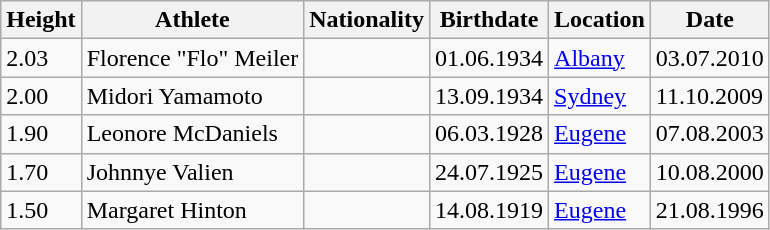<table class="wikitable">
<tr>
<th>Height</th>
<th>Athlete</th>
<th>Nationality</th>
<th>Birthdate</th>
<th>Location</th>
<th>Date</th>
</tr>
<tr>
<td>2.03</td>
<td>Florence "Flo" Meiler</td>
<td></td>
<td>01.06.1934</td>
<td><a href='#'>Albany</a></td>
<td>03.07.2010</td>
</tr>
<tr>
<td>2.00</td>
<td>Midori Yamamoto</td>
<td></td>
<td>13.09.1934</td>
<td><a href='#'>Sydney</a></td>
<td>11.10.2009</td>
</tr>
<tr>
<td>1.90</td>
<td>Leonore McDaniels</td>
<td></td>
<td>06.03.1928</td>
<td><a href='#'>Eugene</a></td>
<td>07.08.2003</td>
</tr>
<tr>
<td>1.70</td>
<td>Johnnye Valien</td>
<td></td>
<td>24.07.1925</td>
<td><a href='#'>Eugene</a></td>
<td>10.08.2000</td>
</tr>
<tr>
<td>1.50</td>
<td>Margaret Hinton</td>
<td></td>
<td>14.08.1919</td>
<td><a href='#'>Eugene</a></td>
<td>21.08.1996</td>
</tr>
</table>
